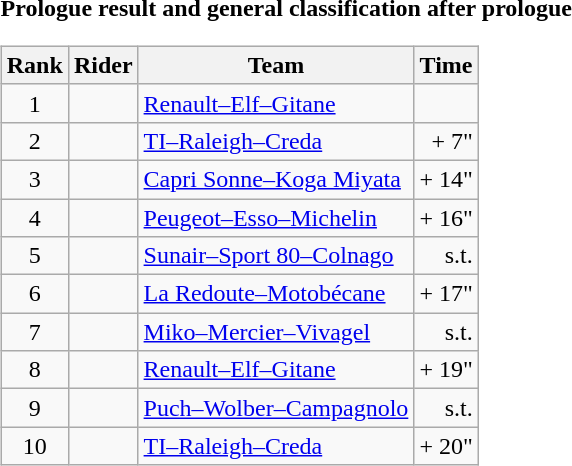<table>
<tr>
<td><strong>Prologue result and general classification after prologue</strong><br><table class="wikitable">
<tr>
<th scope="col">Rank</th>
<th scope="col">Rider</th>
<th scope="col">Team</th>
<th scope="col">Time</th>
</tr>
<tr>
<td style="text-align:center;">1</td>
<td> </td>
<td><a href='#'>Renault–Elf–Gitane</a></td>
<td style="text-align:right;"></td>
</tr>
<tr>
<td style="text-align:center;">2</td>
<td></td>
<td><a href='#'>TI–Raleigh–Creda</a></td>
<td style="text-align:right;">+ 7"</td>
</tr>
<tr>
<td style="text-align:center;">3</td>
<td></td>
<td><a href='#'>Capri Sonne–Koga Miyata</a></td>
<td style="text-align:right;">+ 14"</td>
</tr>
<tr>
<td style="text-align:center;">4</td>
<td></td>
<td><a href='#'>Peugeot–Esso–Michelin</a></td>
<td style="text-align:right;">+ 16"</td>
</tr>
<tr>
<td style="text-align:center;">5</td>
<td></td>
<td><a href='#'>Sunair–Sport 80–Colnago</a></td>
<td style="text-align:right;">s.t.</td>
</tr>
<tr>
<td style="text-align:center;">6</td>
<td></td>
<td><a href='#'>La Redoute–Motobécane</a></td>
<td style="text-align:right;">+ 17"</td>
</tr>
<tr>
<td style="text-align:center;">7</td>
<td></td>
<td><a href='#'>Miko–Mercier–Vivagel</a></td>
<td style="text-align:right;">s.t.</td>
</tr>
<tr>
<td style="text-align:center;">8</td>
<td></td>
<td><a href='#'>Renault–Elf–Gitane</a></td>
<td style="text-align:right;">+ 19"</td>
</tr>
<tr>
<td style="text-align:center;">9</td>
<td></td>
<td><a href='#'>Puch–Wolber–Campagnolo</a></td>
<td style="text-align:right;">s.t.</td>
</tr>
<tr>
<td style="text-align:center;">10</td>
<td></td>
<td><a href='#'>TI–Raleigh–Creda</a></td>
<td style="text-align:right;">+ 20"</td>
</tr>
</table>
</td>
</tr>
</table>
